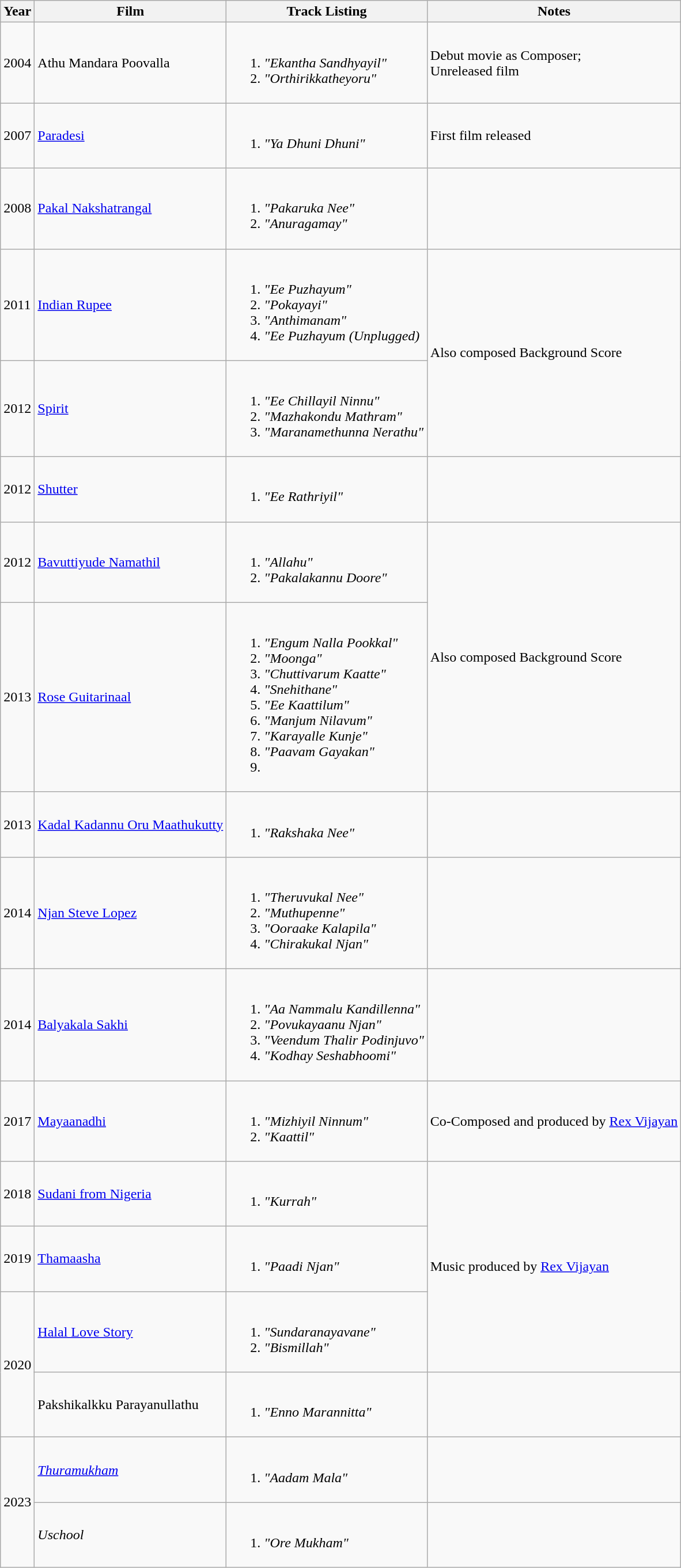<table class="wikitable">
<tr>
<th>Year</th>
<th>Film</th>
<th>Track Listing</th>
<th>Notes</th>
</tr>
<tr>
<td>2004</td>
<td>Athu Mandara Poovalla</td>
<td><br><ol><li><em>"Ekantha Sandhyayil"</em></li><li><em>"Orthirikkatheyoru"</em></li></ol></td>
<td>Debut movie as Composer;<br>Unreleased film</td>
</tr>
<tr>
<td>2007</td>
<td><a href='#'>Paradesi</a></td>
<td><br><ol><li><em>"Ya Dhuni Dhuni"</em></li></ol></td>
<td>First film released</td>
</tr>
<tr>
<td>2008</td>
<td><a href='#'>Pakal Nakshatrangal</a></td>
<td><br><ol><li><em>"Pakaruka Nee"</em></li><li><em>"Anuragamay"</em></li></ol></td>
<td></td>
</tr>
<tr>
<td>2011</td>
<td><a href='#'>Indian Rupee</a></td>
<td><br><ol><li><em>"Ee Puzhayum"</em></li><li><em>"Pokayayi"</em></li><li><em>"Anthimanam"</em></li><li><em>"Ee Puzhayum (Unplugged)</em></li></ol></td>
<td rowspan="2">Also composed Background Score</td>
</tr>
<tr>
<td>2012</td>
<td><a href='#'>Spirit</a></td>
<td><br><ol><li><em>"Ee Chillayil Ninnu"</em></li><li><em>"Mazhakondu Mathram"</em></li><li><em>"Maranamethunna Nerathu"</em></li></ol></td>
</tr>
<tr>
<td>2012</td>
<td><a href='#'>Shutter</a></td>
<td><br><ol><li><em>"Ee Rathriyil"</em></li></ol></td>
<td></td>
</tr>
<tr>
<td>2012</td>
<td><a href='#'>Bavuttiyude Namathil</a></td>
<td><br><ol><li><em>"Allahu"</em></li><li><em>"Pakalakannu Doore"</em></li></ol></td>
<td rowspan="2">Also composed Background Score</td>
</tr>
<tr>
<td>2013</td>
<td><a href='#'>Rose Guitarinaal</a></td>
<td><br><ol><li><em>"Engum Nalla Pookkal"</em></li><li><em>"Moonga"</em></li><li><em>"Chuttivarum Kaatte"</em></li><li><em>"Snehithane"</em></li><li><em>"Ee Kaattilum"</em></li><li><em>"Manjum Nilavum"</em></li><li><em>"Karayalle Kunje"</em></li><li><em>"Paavam Gayakan"</em></li><li></li></ol></td>
</tr>
<tr>
<td>2013</td>
<td><a href='#'>Kadal Kadannu Oru Maathukutty</a></td>
<td><br><ol><li><em>"Rakshaka Nee"</em></li></ol></td>
<td></td>
</tr>
<tr>
<td>2014</td>
<td><a href='#'>Njan Steve Lopez</a></td>
<td><br><ol><li><em>"Theruvukal Nee"</em></li><li><em>"Muthupenne"</em></li><li><em>"Ooraake Kalapila"</em></li><li><em>"Chirakukal Njan"</em></li></ol></td>
<td></td>
</tr>
<tr>
<td>2014</td>
<td><a href='#'>Balyakala Sakhi</a></td>
<td><br><ol><li><em>"Aa Nammalu Kandillenna"</em></li><li><em>"Povukayaanu Njan"</em></li><li><em>"Veendum Thalir Podinjuvo"</em></li><li><em>"Kodhay Seshabhoomi"</em></li></ol></td>
<td></td>
</tr>
<tr>
<td>2017</td>
<td><a href='#'>Mayaanadhi</a></td>
<td><br><ol><li><em>"Mizhiyil Ninnum"</em></li><li><em>"Kaattil"</em></li></ol></td>
<td>Co-Composed and produced by <a href='#'>Rex Vijayan</a></td>
</tr>
<tr>
<td>2018</td>
<td><a href='#'>Sudani from Nigeria</a></td>
<td><br><ol><li><em>"Kurrah"</em></li></ol></td>
<td rowspan="3">Music produced by <a href='#'>Rex Vijayan</a></td>
</tr>
<tr>
<td>2019</td>
<td><a href='#'>Thamaasha</a></td>
<td><br><ol><li><em>"Paadi Njan"</em></li></ol></td>
</tr>
<tr>
<td rowspan="2">2020</td>
<td><a href='#'>Halal Love Story</a></td>
<td><br><ol><li><em>"Sundaranayavane"</em></li><li><em>"Bismillah"</em></li></ol></td>
</tr>
<tr>
<td>Pakshikalkku Parayanullathu</td>
<td><br><ol><li><em>"Enno Marannitta"</em></li></ol></td>
<td></td>
</tr>
<tr>
<td rowspan=2>2023</td>
<td><em><a href='#'>Thuramukham</a></em></td>
<td><br><ol><li><em>"Aadam Mala"</em></li></ol></td>
<td></td>
</tr>
<tr>
<td><em>Uschool</em></td>
<td><br><ol><li><em>"Ore Mukham"</em></li></ol></td>
<td></td>
</tr>
</table>
